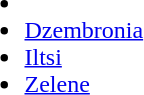<table>
<tr>
<td><br><ul><li></li><li><a href='#'>Dzembronia</a></li><li><a href='#'>Iltsi</a></li><li><a href='#'>Zelene</a></li></ul></td>
</tr>
</table>
